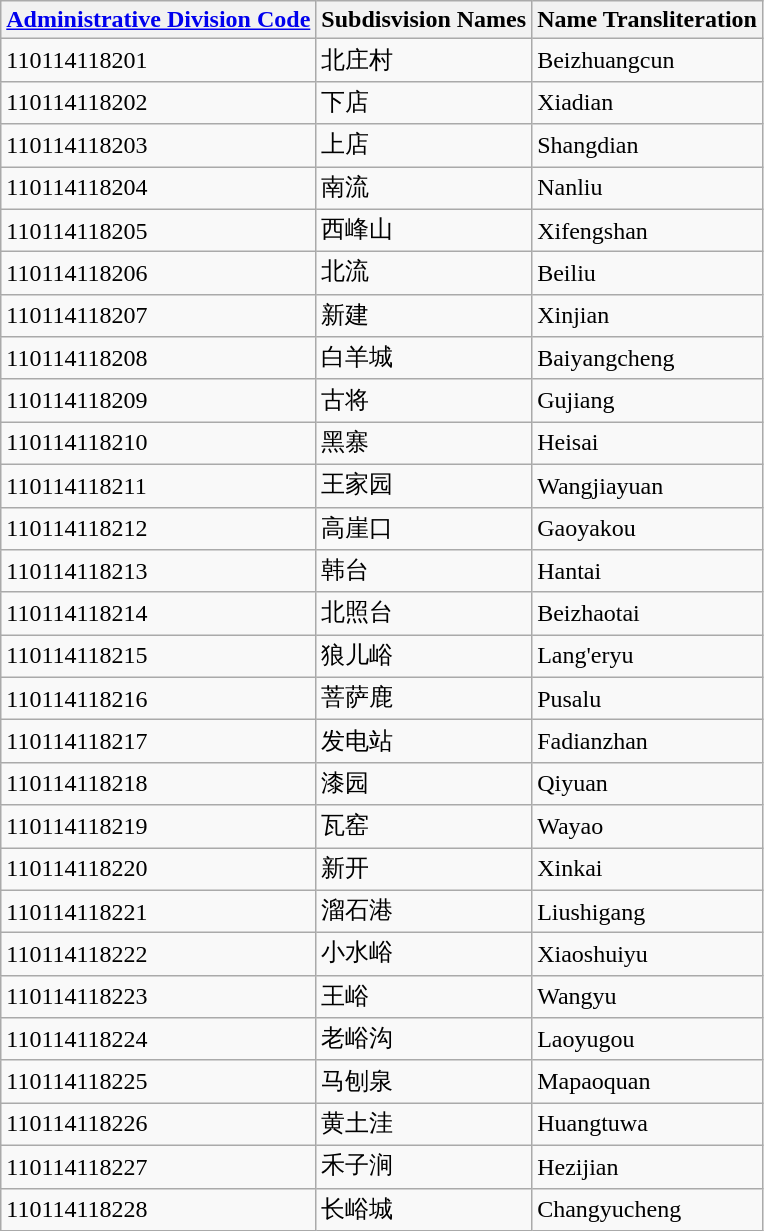<table class="wikitable sortable">
<tr>
<th><a href='#'>Administrative Division Code</a></th>
<th>Subdisvision Names</th>
<th>Name Transliteration</th>
</tr>
<tr>
<td>110114118201</td>
<td>北庄村</td>
<td>Beizhuangcun</td>
</tr>
<tr>
<td>110114118202</td>
<td>下店</td>
<td>Xiadian</td>
</tr>
<tr>
<td>110114118203</td>
<td>上店</td>
<td>Shangdian</td>
</tr>
<tr>
<td>110114118204</td>
<td>南流</td>
<td>Nanliu</td>
</tr>
<tr>
<td>110114118205</td>
<td>西峰山</td>
<td>Xifengshan</td>
</tr>
<tr>
<td>110114118206</td>
<td>北流</td>
<td>Beiliu</td>
</tr>
<tr>
<td>110114118207</td>
<td>新建</td>
<td>Xinjian</td>
</tr>
<tr>
<td>110114118208</td>
<td>白羊城</td>
<td>Baiyangcheng</td>
</tr>
<tr>
<td>110114118209</td>
<td>古将</td>
<td>Gujiang</td>
</tr>
<tr>
<td>110114118210</td>
<td>黑寨</td>
<td>Heisai</td>
</tr>
<tr>
<td>110114118211</td>
<td>王家园</td>
<td>Wangjiayuan</td>
</tr>
<tr>
<td>110114118212</td>
<td>高崖口</td>
<td>Gaoyakou</td>
</tr>
<tr>
<td>110114118213</td>
<td>韩台</td>
<td>Hantai</td>
</tr>
<tr>
<td>110114118214</td>
<td>北照台</td>
<td>Beizhaotai</td>
</tr>
<tr>
<td>110114118215</td>
<td>狼儿峪</td>
<td>Lang'eryu</td>
</tr>
<tr>
<td>110114118216</td>
<td>菩萨鹿</td>
<td>Pusalu</td>
</tr>
<tr>
<td>110114118217</td>
<td>发电站</td>
<td>Fadianzhan</td>
</tr>
<tr>
<td>110114118218</td>
<td>漆园</td>
<td>Qiyuan</td>
</tr>
<tr>
<td>110114118219</td>
<td>瓦窑</td>
<td>Wayao</td>
</tr>
<tr>
<td>110114118220</td>
<td>新开</td>
<td>Xinkai</td>
</tr>
<tr>
<td>110114118221</td>
<td>溜石港</td>
<td>Liushigang</td>
</tr>
<tr>
<td>110114118222</td>
<td>小水峪</td>
<td>Xiaoshuiyu</td>
</tr>
<tr>
<td>110114118223</td>
<td>王峪</td>
<td>Wangyu</td>
</tr>
<tr>
<td>110114118224</td>
<td>老峪沟</td>
<td>Laoyugou</td>
</tr>
<tr>
<td>110114118225</td>
<td>马刨泉</td>
<td>Mapaoquan</td>
</tr>
<tr>
<td>110114118226</td>
<td>黄土洼</td>
<td>Huangtuwa</td>
</tr>
<tr>
<td>110114118227</td>
<td>禾子涧</td>
<td>Hezijian</td>
</tr>
<tr>
<td>110114118228</td>
<td>长峪城</td>
<td>Changyucheng</td>
</tr>
</table>
